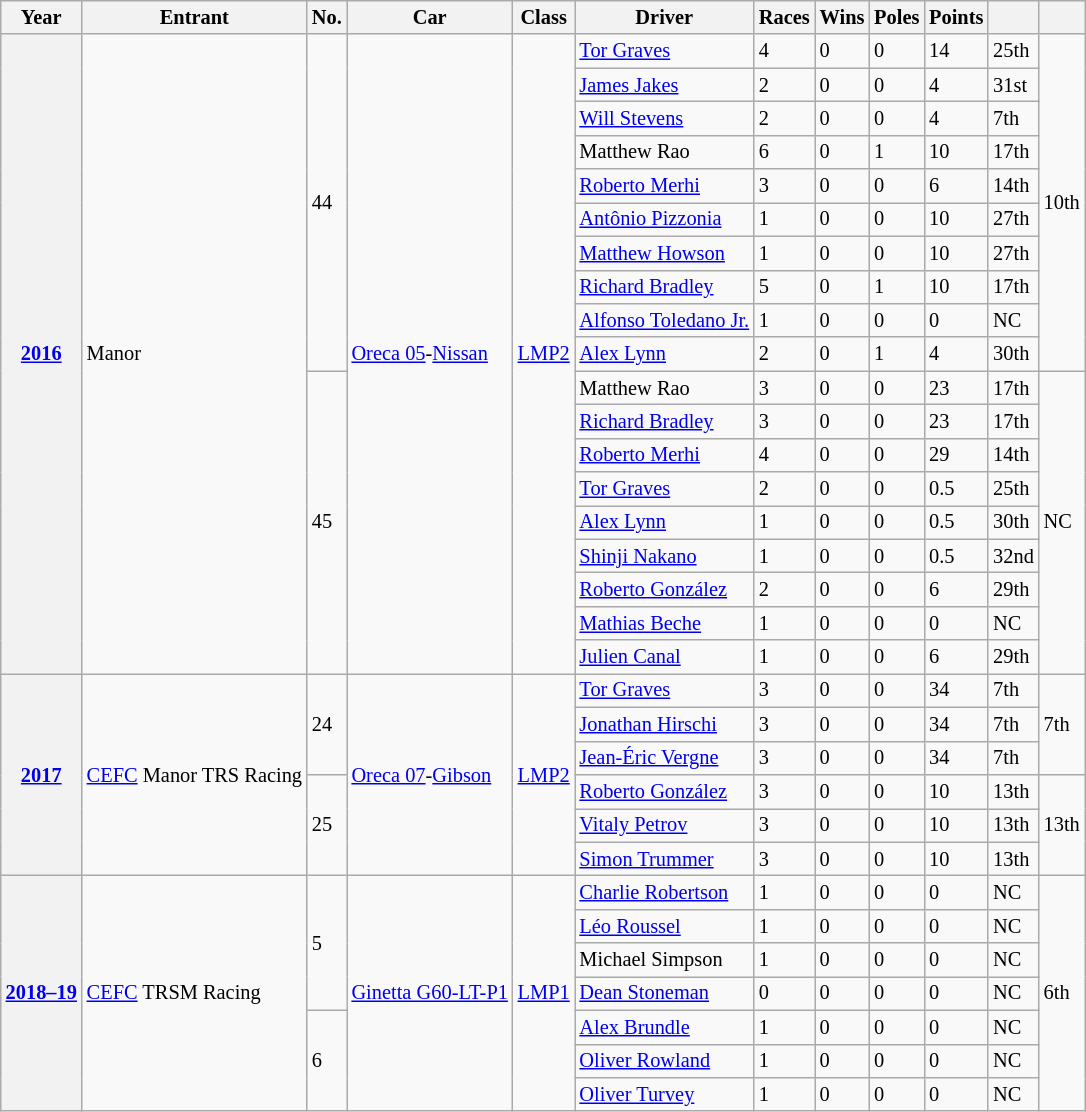<table class="wikitable" style="font-size:85%">
<tr>
<th>Year</th>
<th>Entrant</th>
<th>No.</th>
<th>Car</th>
<th>Class</th>
<th>Driver</th>
<th>Races</th>
<th>Wins</th>
<th>Poles</th>
<th>Points</th>
<th></th>
<th></th>
</tr>
<tr>
<th rowspan="19"><a href='#'>2016</a></th>
<td rowspan="19"> Manor</td>
<td rowspan="10">44</td>
<td rowspan="19"><a href='#'>Oreca 05</a>-<a href='#'>Nissan</a></td>
<td rowspan="19"><a href='#'>LMP2</a></td>
<td> <a href='#'>Tor Graves</a></td>
<td>4</td>
<td>0</td>
<td>0</td>
<td>14</td>
<td>25th</td>
<td rowspan="10">10th</td>
</tr>
<tr>
<td> <a href='#'>James Jakes</a></td>
<td>2</td>
<td>0</td>
<td>0</td>
<td>4</td>
<td>31st</td>
</tr>
<tr>
<td> <a href='#'>Will Stevens</a></td>
<td>2</td>
<td>0</td>
<td>0</td>
<td>4</td>
<td>7th</td>
</tr>
<tr>
<td> Matthew Rao</td>
<td>6</td>
<td>0</td>
<td>1</td>
<td>10</td>
<td>17th</td>
</tr>
<tr>
<td> <a href='#'>Roberto Merhi</a></td>
<td>3</td>
<td>0</td>
<td>0</td>
<td>6</td>
<td>14th</td>
</tr>
<tr>
<td> <a href='#'>Antônio Pizzonia</a></td>
<td>1</td>
<td>0</td>
<td>0</td>
<td>10</td>
<td>27th</td>
</tr>
<tr>
<td> <a href='#'>Matthew Howson</a></td>
<td>1</td>
<td>0</td>
<td>0</td>
<td>10</td>
<td>27th</td>
</tr>
<tr>
<td> <a href='#'>Richard Bradley</a></td>
<td>5</td>
<td>0</td>
<td>1</td>
<td>10</td>
<td>17th</td>
</tr>
<tr>
<td> <a href='#'>Alfonso Toledano Jr.</a></td>
<td>1</td>
<td>0</td>
<td>0</td>
<td>0</td>
<td>NC</td>
</tr>
<tr>
<td> <a href='#'>Alex Lynn</a></td>
<td>2</td>
<td>0</td>
<td>1</td>
<td>4</td>
<td>30th</td>
</tr>
<tr>
<td rowspan="9">45</td>
<td> Matthew Rao</td>
<td>3</td>
<td>0</td>
<td>0</td>
<td>23</td>
<td>17th</td>
<td rowspan="9">NC</td>
</tr>
<tr>
<td> <a href='#'>Richard Bradley</a></td>
<td>3</td>
<td>0</td>
<td>0</td>
<td>23</td>
<td>17th</td>
</tr>
<tr>
<td> <a href='#'>Roberto Merhi</a></td>
<td>4</td>
<td>0</td>
<td>0</td>
<td>29</td>
<td>14th</td>
</tr>
<tr>
<td> <a href='#'>Tor Graves</a></td>
<td>2</td>
<td>0</td>
<td>0</td>
<td>0.5</td>
<td>25th</td>
</tr>
<tr>
<td> <a href='#'>Alex Lynn</a></td>
<td>1</td>
<td>0</td>
<td>0</td>
<td>0.5</td>
<td>30th</td>
</tr>
<tr>
<td> <a href='#'>Shinji Nakano</a></td>
<td>1</td>
<td>0</td>
<td>0</td>
<td>0.5</td>
<td>32nd</td>
</tr>
<tr>
<td> <a href='#'>Roberto González</a></td>
<td>2</td>
<td>0</td>
<td>0</td>
<td>6</td>
<td>29th</td>
</tr>
<tr>
<td> <a href='#'>Mathias Beche</a></td>
<td>1</td>
<td>0</td>
<td>0</td>
<td>0</td>
<td>NC</td>
</tr>
<tr>
<td> <a href='#'>Julien Canal</a></td>
<td>1</td>
<td>0</td>
<td>0</td>
<td>6</td>
<td>29th</td>
</tr>
<tr>
<th rowspan="6"><a href='#'>2017</a></th>
<td rowspan="6"> <a href='#'>CEFC</a> Manor TRS Racing</td>
<td rowspan="3">24</td>
<td rowspan="6"><a href='#'>Oreca 07</a>-<a href='#'>Gibson</a></td>
<td rowspan="6"><a href='#'>LMP2</a></td>
<td> <a href='#'>Tor Graves</a></td>
<td>3</td>
<td>0</td>
<td>0</td>
<td>34</td>
<td>7th</td>
<td rowspan="3">7th</td>
</tr>
<tr>
<td> <a href='#'>Jonathan Hirschi</a></td>
<td>3</td>
<td>0</td>
<td>0</td>
<td>34</td>
<td>7th</td>
</tr>
<tr>
<td> <a href='#'>Jean-Éric Vergne</a></td>
<td>3</td>
<td>0</td>
<td>0</td>
<td>34</td>
<td>7th</td>
</tr>
<tr>
<td rowspan="3">25</td>
<td> <a href='#'>Roberto González</a></td>
<td>3</td>
<td>0</td>
<td>0</td>
<td>10</td>
<td>13th</td>
<td rowspan="3">13th</td>
</tr>
<tr>
<td> <a href='#'>Vitaly Petrov</a></td>
<td>3</td>
<td>0</td>
<td>0</td>
<td>10</td>
<td>13th</td>
</tr>
<tr>
<td> <a href='#'>Simon Trummer</a></td>
<td>3</td>
<td>0</td>
<td>0</td>
<td>10</td>
<td>13th</td>
</tr>
<tr>
<th rowspan="7"><a href='#'>2018–19</a></th>
<td rowspan="7"> <a href='#'>CEFC</a> TRSM Racing</td>
<td rowspan="4">5</td>
<td rowspan="7"><a href='#'>Ginetta G60-LT-P1</a></td>
<td rowspan="7"><a href='#'>LMP1</a></td>
<td> <a href='#'>Charlie Robertson</a></td>
<td>1</td>
<td>0</td>
<td>0</td>
<td>0</td>
<td>NC</td>
<td rowspan="7">6th</td>
</tr>
<tr>
<td> <a href='#'>Léo Roussel</a></td>
<td>1</td>
<td>0</td>
<td>0</td>
<td>0</td>
<td>NC</td>
</tr>
<tr>
<td> Michael Simpson</td>
<td>1</td>
<td>0</td>
<td>0</td>
<td>0</td>
<td>NC</td>
</tr>
<tr>
<td> <a href='#'>Dean Stoneman</a></td>
<td>0</td>
<td>0</td>
<td>0</td>
<td>0</td>
<td>NC</td>
</tr>
<tr>
<td rowspan="3">6</td>
<td> <a href='#'>Alex Brundle</a></td>
<td>1</td>
<td>0</td>
<td>0</td>
<td>0</td>
<td>NC</td>
</tr>
<tr>
<td> <a href='#'>Oliver Rowland</a></td>
<td>1</td>
<td>0</td>
<td>0</td>
<td>0</td>
<td>NC</td>
</tr>
<tr>
<td> <a href='#'>Oliver Turvey</a></td>
<td>1</td>
<td>0</td>
<td>0</td>
<td>0</td>
<td>NC</td>
</tr>
</table>
